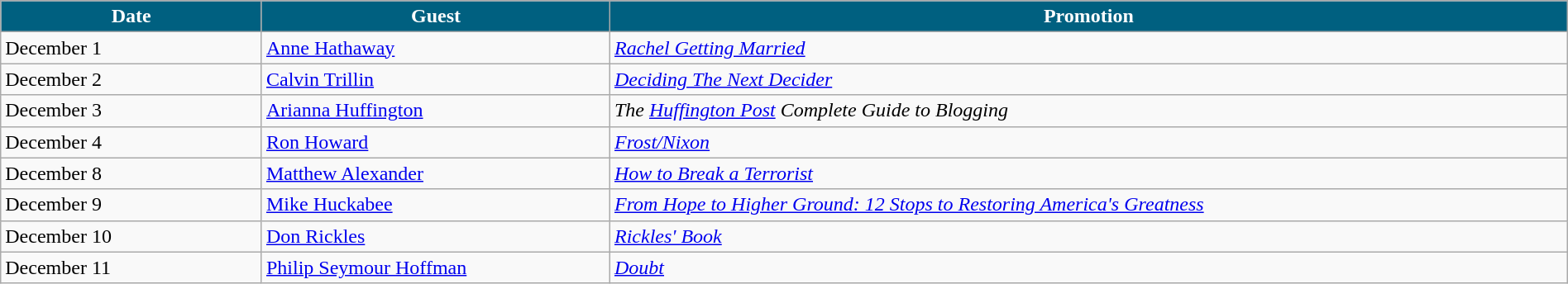<table class="wikitable" width="100%">
<tr>
<th width="15%" style="background:#006080; color:#FFFFFF">Date</th>
<th width="20%" style="background:#006080; color:#FFFFFF">Guest</th>
<th width="55%" style="background:#006080; color:#FFFFFF">Promotion</th>
</tr>
<tr>
<td>December 1</td>
<td><a href='#'>Anne Hathaway</a></td>
<td><em><a href='#'>Rachel Getting Married</a></em></td>
</tr>
<tr>
<td>December 2</td>
<td><a href='#'>Calvin Trillin</a></td>
<td><em><a href='#'>Deciding The Next Decider</a></em></td>
</tr>
<tr>
<td>December 3</td>
<td><a href='#'>Arianna Huffington</a></td>
<td><em>The <a href='#'>Huffington Post</a> Complete Guide to Blogging</em></td>
</tr>
<tr>
<td>December 4</td>
<td><a href='#'>Ron Howard</a></td>
<td><em><a href='#'>Frost/Nixon</a></em></td>
</tr>
<tr>
<td>December 8</td>
<td><a href='#'>Matthew Alexander</a></td>
<td><em><a href='#'>How to Break a Terrorist</a></em></td>
</tr>
<tr>
<td>December 9</td>
<td><a href='#'>Mike Huckabee</a></td>
<td><em><a href='#'>From Hope to Higher Ground: 12 Stops to Restoring America's Greatness</a></em></td>
</tr>
<tr>
<td>December 10</td>
<td><a href='#'>Don Rickles</a></td>
<td><em><a href='#'>Rickles' Book</a></em></td>
</tr>
<tr>
<td>December 11</td>
<td><a href='#'>Philip Seymour Hoffman</a></td>
<td><em><a href='#'>Doubt</a></em></td>
</tr>
</table>
